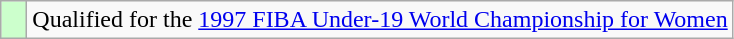<table class="wikitable">
<tr>
<td width=10px bgcolor="#ccffcc"></td>
<td>Qualified for the <a href='#'>1997 FIBA Under-19 World Championship for Women</a></td>
</tr>
</table>
